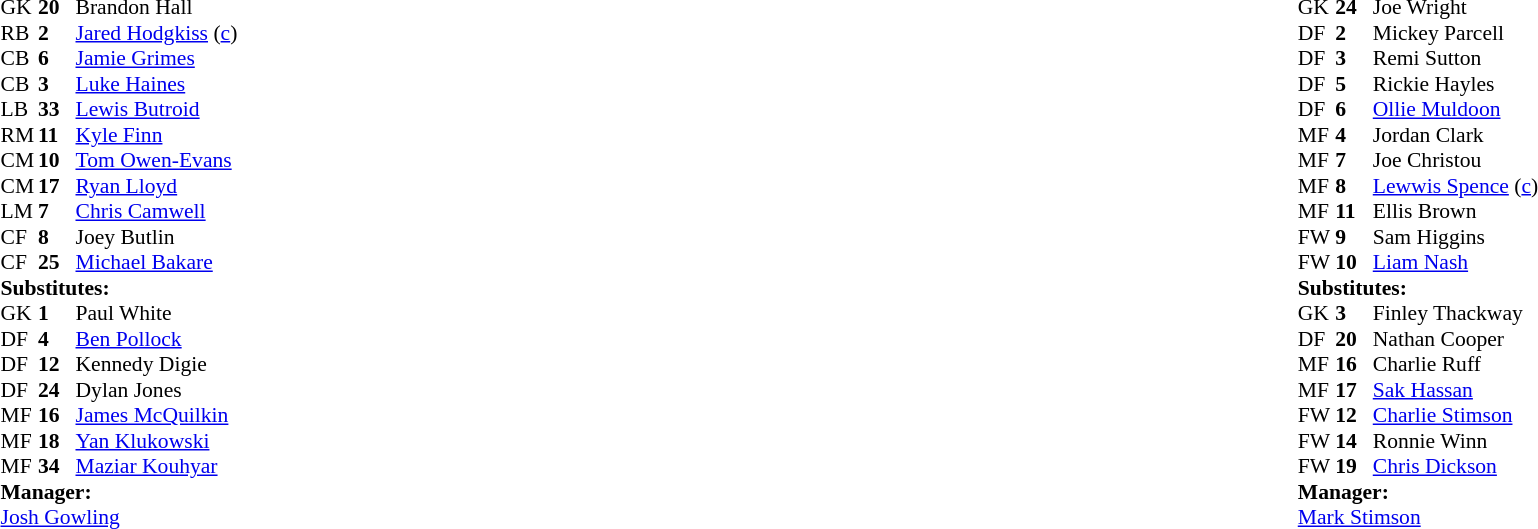<table width="100%">
<tr>
<td valign="top" width="40%"><br><table style="font-size:90%" cellspacing="0" cellpadding="0">
<tr>
<th width=25></th>
<th width=25></th>
</tr>
<tr>
<td>GK</td>
<td><strong>20</strong></td>
<td> Brandon Hall</td>
</tr>
<tr>
<td>RB</td>
<td><strong>2</strong></td>
<td> <a href='#'>Jared Hodgkiss</a> (<a href='#'>c</a>)</td>
</tr>
<tr>
<td>CB</td>
<td><strong>6</strong></td>
<td> <a href='#'>Jamie Grimes</a></td>
</tr>
<tr>
<td>CB</td>
<td><strong>3</strong></td>
<td> <a href='#'>Luke Haines</a></td>
</tr>
<tr>
<td>LB</td>
<td><strong>33</strong></td>
<td> <a href='#'>Lewis Butroid</a></td>
</tr>
<tr>
<td>RM</td>
<td><strong>11</strong></td>
<td> <a href='#'>Kyle Finn</a></td>
<td></td>
<td></td>
</tr>
<tr>
<td>CM</td>
<td><strong>10</strong></td>
<td> <a href='#'>Tom Owen-Evans</a></td>
</tr>
<tr>
<td>CM</td>
<td><strong>17</strong></td>
<td> <a href='#'>Ryan Lloyd</a></td>
</tr>
<tr>
<td>LM</td>
<td><strong>7</strong></td>
<td> <a href='#'>Chris Camwell</a></td>
<td></td>
<td></td>
</tr>
<tr>
<td>CF</td>
<td><strong>8</strong></td>
<td> Joey Butlin</td>
</tr>
<tr>
<td>CF</td>
<td><strong>25</strong></td>
<td> <a href='#'>Michael Bakare</a></td>
<td></td>
<td></td>
</tr>
<tr>
<td colspan=3><strong>Substitutes:</strong></td>
</tr>
<tr>
<td>GK</td>
<td><strong>1</strong></td>
<td> Paul White</td>
</tr>
<tr>
<td>DF</td>
<td><strong>4</strong></td>
<td> <a href='#'>Ben Pollock</a></td>
</tr>
<tr>
<td>DF</td>
<td><strong>12</strong></td>
<td> Kennedy Digie</td>
</tr>
<tr>
<td>DF</td>
<td><strong>24</strong></td>
<td> Dylan Jones</td>
</tr>
<tr>
<td>MF</td>
<td><strong>16</strong></td>
<td> <a href='#'>James McQuilkin</a></td>
<td></td>
<td></td>
</tr>
<tr>
<td>MF</td>
<td><strong>18</strong></td>
<td> <a href='#'>Yan Klukowski</a></td>
<td></td>
<td></td>
</tr>
<tr>
<td>MF</td>
<td><strong>34</strong></td>
<td> <a href='#'>Maziar Kouhyar</a></td>
<td></td>
<td></td>
</tr>
<tr>
<td colspan=3><strong>Manager:</strong></td>
</tr>
<tr>
<td colspan=3> <a href='#'>Josh Gowling</a></td>
</tr>
</table>
</td>
<td valign="top"></td>
<td valign="top" width="50%"><br><table style="font-size:90%; margin:auto" cellspacing="0" cellpadding="0">
<tr>
<th width=25></th>
<th width=25></th>
</tr>
<tr>
<td>GK</td>
<td><strong>24</strong></td>
<td> Joe Wright</td>
</tr>
<tr>
<td>DF</td>
<td><strong>2</strong></td>
<td> Mickey Parcell</td>
<td></td>
</tr>
<tr>
<td>DF</td>
<td><strong>3</strong></td>
<td> Remi Sutton</td>
</tr>
<tr>
<td>DF</td>
<td><strong>5</strong></td>
<td> Rickie Hayles</td>
<td></td>
</tr>
<tr>
<td>DF</td>
<td><strong>6</strong></td>
<td> <a href='#'>Ollie Muldoon</a></td>
</tr>
<tr>
<td>MF</td>
<td><strong>4</strong></td>
<td> Jordan Clark</td>
</tr>
<tr>
<td>MF</td>
<td><strong>7</strong></td>
<td> Joe Christou</td>
</tr>
<tr>
<td>MF</td>
<td><strong>8</strong></td>
<td> <a href='#'>Lewwis Spence</a> (<a href='#'>c</a>)</td>
<td></td>
<td></td>
</tr>
<tr>
<td>MF</td>
<td><strong>11</strong></td>
<td> Ellis Brown</td>
</tr>
<tr>
<td>FW</td>
<td><strong>9</strong></td>
<td> Sam Higgins</td>
<td></td>
<td></td>
</tr>
<tr>
<td>FW</td>
<td><strong>10</strong></td>
<td> <a href='#'>Liam Nash</a></td>
<td></td>
<td></td>
</tr>
<tr>
<td colspan=3><strong>Substitutes:</strong></td>
</tr>
<tr>
<td>GK</td>
<td><strong>3</strong></td>
<td> Finley Thackway</td>
</tr>
<tr>
<td>DF</td>
<td><strong>20</strong></td>
<td> Nathan Cooper</td>
</tr>
<tr>
<td>MF</td>
<td><strong>16</strong></td>
<td> Charlie Ruff</td>
<td></td>
<td></td>
</tr>
<tr>
<td>MF</td>
<td><strong>17</strong></td>
<td> <a href='#'>Sak Hassan</a></td>
</tr>
<tr>
<td>FW</td>
<td><strong>12</strong></td>
<td> <a href='#'>Charlie Stimson</a></td>
<td></td>
<td></td>
</tr>
<tr>
<td>FW</td>
<td><strong>14</strong></td>
<td> Ronnie Winn</td>
</tr>
<tr>
<td>FW</td>
<td><strong>19</strong></td>
<td> <a href='#'>Chris Dickson</a></td>
<td></td>
<td></td>
</tr>
<tr>
<td colspan=3><strong>Manager:</strong></td>
</tr>
<tr>
<td colspan=3> <a href='#'>Mark Stimson</a></td>
</tr>
</table>
</td>
</tr>
</table>
